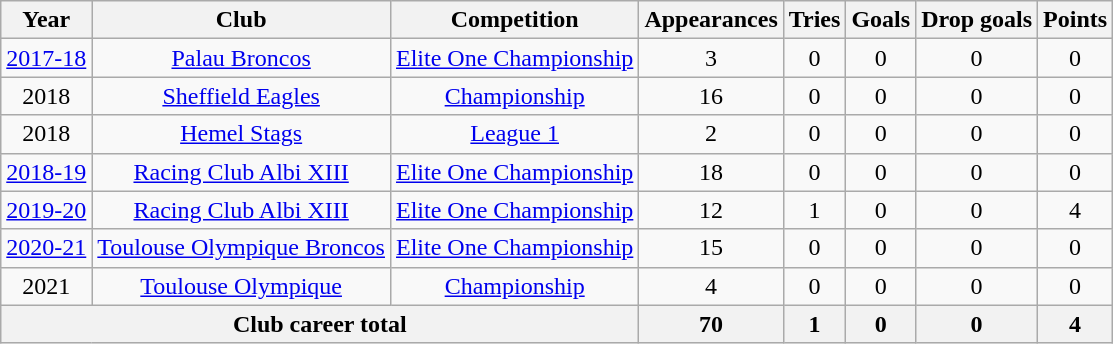<table class=wikitable style="text-align: center;">
<tr>
<th>Year</th>
<th>Club</th>
<th>Competition</th>
<th>Appearances</th>
<th>Tries</th>
<th>Goals</th>
<th>Drop goals</th>
<th>Points</th>
</tr>
<tr>
<td><a href='#'>2017-18</a></td>
<td> <a href='#'>Palau Broncos</a></td>
<td><a href='#'>Elite One Championship</a></td>
<td>3</td>
<td>0</td>
<td>0</td>
<td>0</td>
<td>0</td>
</tr>
<tr>
<td>2018</td>
<td> <a href='#'>Sheffield Eagles</a></td>
<td><a href='#'>Championship</a></td>
<td>16</td>
<td>0</td>
<td>0</td>
<td>0</td>
<td>0</td>
</tr>
<tr>
<td>2018</td>
<td> <a href='#'>Hemel Stags</a></td>
<td><a href='#'>League 1</a></td>
<td>2</td>
<td>0</td>
<td>0</td>
<td>0</td>
<td>0</td>
</tr>
<tr>
<td><a href='#'>2018-19</a></td>
<td> <a href='#'>Racing Club Albi XIII</a></td>
<td><a href='#'>Elite One Championship</a></td>
<td>18</td>
<td>0</td>
<td>0</td>
<td>0</td>
<td>0</td>
</tr>
<tr>
<td><a href='#'>2019-20</a></td>
<td> <a href='#'>Racing Club Albi XIII</a></td>
<td><a href='#'>Elite One Championship</a></td>
<td>12</td>
<td>1</td>
<td>0</td>
<td>0</td>
<td>4</td>
</tr>
<tr>
<td><a href='#'>2020-21</a></td>
<td> <a href='#'>Toulouse Olympique Broncos</a></td>
<td><a href='#'>Elite One Championship</a></td>
<td>15</td>
<td>0</td>
<td>0</td>
<td>0</td>
<td>0</td>
</tr>
<tr>
<td>2021</td>
<td> <a href='#'>Toulouse Olympique</a></td>
<td><a href='#'>Championship</a></td>
<td>4</td>
<td>0</td>
<td>0</td>
<td>0</td>
<td>0</td>
</tr>
<tr>
<th colspan=3>Club career total</th>
<th>70</th>
<th>1</th>
<th>0</th>
<th>0</th>
<th>4</th>
</tr>
</table>
